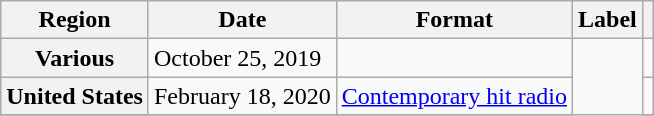<table class="wikitable plainrowheaders">
<tr>
<th scope="col">Region</th>
<th scope="col">Date</th>
<th scope="col">Format</th>
<th scope="col">Label</th>
<th scope="col"></th>
</tr>
<tr>
<th scope="row">Various</th>
<td>October 25, 2019</td>
<td></td>
<td rowspan="3"></td>
<td align="center"></td>
</tr>
<tr>
<th scope="row">United States</th>
<td>February 18, 2020</td>
<td><a href='#'>Contemporary hit radio</a></td>
<td align="center"></td>
</tr>
<tr>
</tr>
</table>
